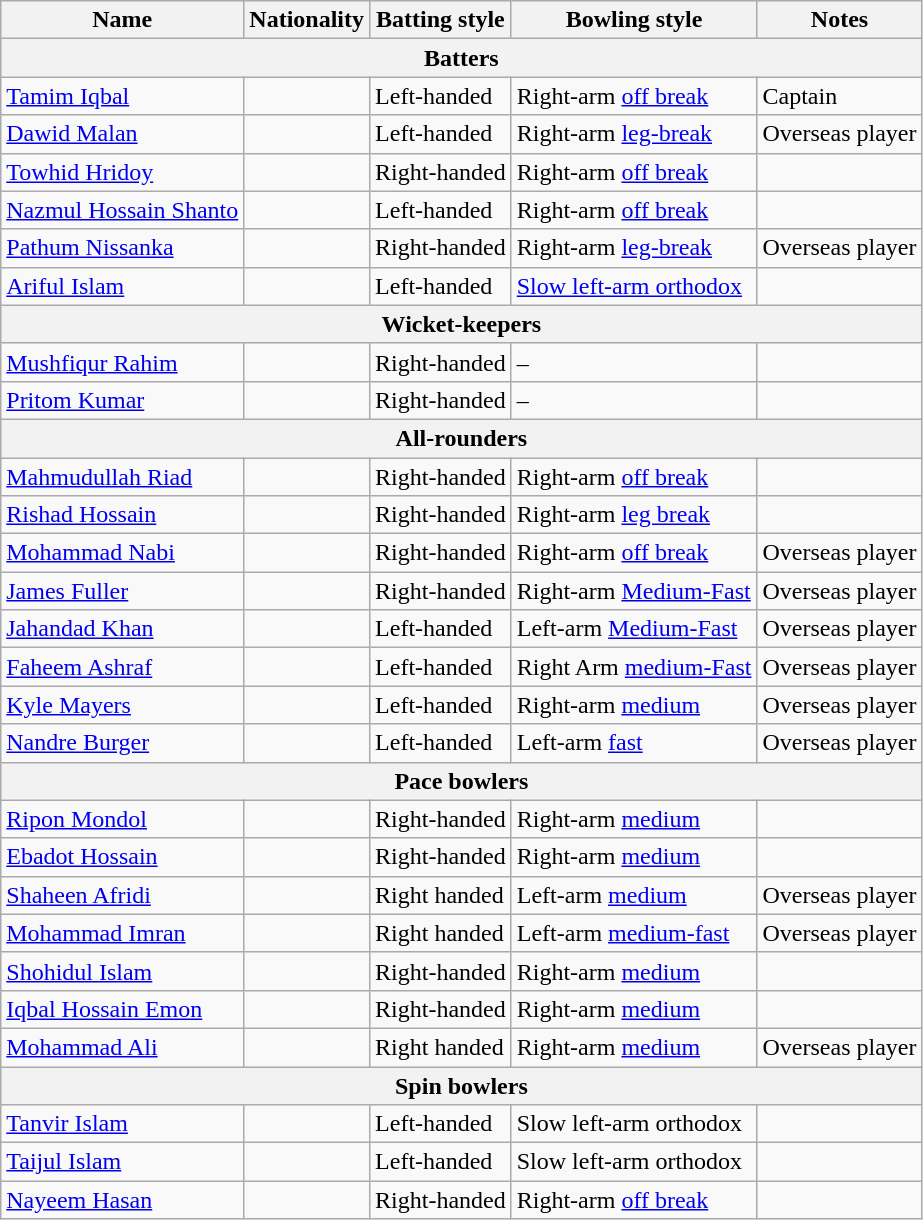<table class="wikitable">
<tr>
<th>Name</th>
<th>Nationality</th>
<th>Batting style</th>
<th>Bowling style</th>
<th>Notes</th>
</tr>
<tr>
<th colspan="5">Batters</th>
</tr>
<tr>
<td><a href='#'>Tamim Iqbal</a></td>
<td></td>
<td>Left-handed</td>
<td>Right-arm <a href='#'>off break</a></td>
<td>Captain</td>
</tr>
<tr>
<td><a href='#'>Dawid Malan</a></td>
<td></td>
<td>Left-handed</td>
<td>Right-arm <a href='#'>leg-break</a></td>
<td>Overseas player</td>
</tr>
<tr>
<td><a href='#'>Towhid Hridoy</a></td>
<td></td>
<td>Right-handed</td>
<td>Right-arm <a href='#'>off break</a></td>
<td></td>
</tr>
<tr>
<td><a href='#'>Nazmul Hossain Shanto</a></td>
<td></td>
<td>Left-handed</td>
<td>Right-arm <a href='#'>off break</a></td>
<td></td>
</tr>
<tr>
<td><a href='#'>Pathum Nissanka</a></td>
<td></td>
<td>Right-handed</td>
<td>Right-arm <a href='#'>leg-break</a></td>
<td>Overseas player</td>
</tr>
<tr>
<td><a href='#'>Ariful Islam</a></td>
<td></td>
<td>Left-handed</td>
<td><a href='#'>Slow left-arm orthodox</a></td>
<td></td>
</tr>
<tr>
<th colspan="5">Wicket-keepers</th>
</tr>
<tr>
<td><a href='#'>Mushfiqur Rahim</a></td>
<td></td>
<td>Right-handed</td>
<td>–</td>
<td></td>
</tr>
<tr>
<td><a href='#'>Pritom Kumar</a></td>
<td></td>
<td>Right-handed</td>
<td>–</td>
<td></td>
</tr>
<tr>
<th colspan="5">All-rounders</th>
</tr>
<tr>
<td><a href='#'>Mahmudullah Riad</a></td>
<td></td>
<td>Right-handed</td>
<td>Right-arm <a href='#'>off break</a></td>
<td></td>
</tr>
<tr>
<td><a href='#'>Rishad Hossain</a></td>
<td></td>
<td>Right-handed</td>
<td>Right-arm <a href='#'>leg break</a></td>
<td></td>
</tr>
<tr>
<td><a href='#'>Mohammad Nabi</a></td>
<td></td>
<td>Right-handed</td>
<td>Right-arm <a href='#'>off break</a></td>
<td>Overseas player</td>
</tr>
<tr>
<td><a href='#'>James Fuller</a></td>
<td></td>
<td>Right-handed</td>
<td>Right-arm <a href='#'>Medium-Fast</a></td>
<td>Overseas player</td>
</tr>
<tr>
<td><a href='#'>Jahandad Khan</a></td>
<td></td>
<td>Left-handed</td>
<td>Left-arm <a href='#'>Medium-Fast</a></td>
<td>Overseas player</td>
</tr>
<tr>
<td><a href='#'>Faheem Ashraf</a></td>
<td></td>
<td>Left-handed</td>
<td>Right Arm <a href='#'>medium-Fast</a></td>
<td>Overseas player</td>
</tr>
<tr>
<td><a href='#'>Kyle Mayers</a></td>
<td></td>
<td>Left-handed</td>
<td>Right-arm <a href='#'>medium</a></td>
<td>Overseas player</td>
</tr>
<tr>
<td><a href='#'>Nandre Burger</a></td>
<td></td>
<td>Left-handed</td>
<td>Left-arm <a href='#'>fast</a></td>
<td>Overseas player</td>
</tr>
<tr>
<th colspan="5">Pace bowlers</th>
</tr>
<tr>
<td><a href='#'>Ripon Mondol</a></td>
<td></td>
<td>Right-handed</td>
<td>Right-arm <a href='#'>medium</a></td>
<td></td>
</tr>
<tr>
<td><a href='#'>Ebadot Hossain</a></td>
<td></td>
<td>Right-handed</td>
<td>Right-arm <a href='#'>medium</a></td>
<td></td>
</tr>
<tr>
<td><a href='#'>Shaheen Afridi</a></td>
<td></td>
<td>Right handed</td>
<td>Left-arm <a href='#'>medium</a></td>
<td>Overseas player</td>
</tr>
<tr>
<td><a href='#'>Mohammad Imran</a></td>
<td></td>
<td>Right handed</td>
<td>Left-arm <a href='#'>medium-fast</a></td>
<td>Overseas player</td>
</tr>
<tr>
<td><a href='#'>Shohidul Islam</a></td>
<td></td>
<td>Right-handed</td>
<td>Right-arm <a href='#'>medium</a></td>
<td></td>
</tr>
<tr>
<td><a href='#'>Iqbal Hossain Emon</a></td>
<td></td>
<td>Right-handed</td>
<td>Right-arm <a href='#'>medium</a></td>
<td></td>
</tr>
<tr>
<td><a href='#'>Mohammad Ali</a></td>
<td></td>
<td>Right handed</td>
<td>Right-arm <a href='#'>medium</a></td>
<td>Overseas player</td>
</tr>
<tr>
<th colspan="5">Spin bowlers</th>
</tr>
<tr>
<td><a href='#'>Tanvir Islam</a></td>
<td></td>
<td>Left-handed</td>
<td>Slow left-arm orthodox</td>
<td></td>
</tr>
<tr>
<td><a href='#'>Taijul Islam</a></td>
<td></td>
<td>Left-handed</td>
<td>Slow left-arm orthodox</td>
<td></td>
</tr>
<tr>
<td><a href='#'>Nayeem Hasan</a></td>
<td></td>
<td>Right-handed</td>
<td>Right-arm <a href='#'>off break</a></td>
<td></td>
</tr>
</table>
